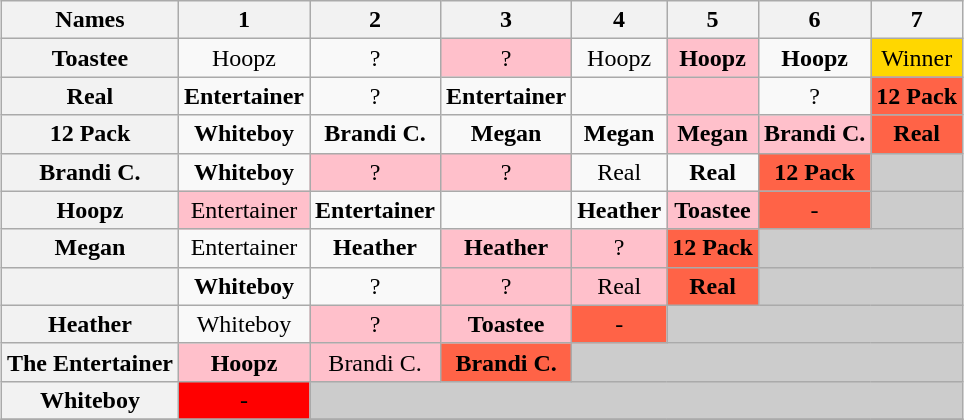<table class="wikitable" style="margin:1em auto; text-align:center">
<tr>
<th>Names</th>
<th>1</th>
<th>2</th>
<th>3</th>
<th>4</th>
<th>5</th>
<th>6</th>
<th>7</th>
</tr>
<tr>
<th>Toastee</th>
<td>Hoopz</td>
<td>?</td>
<td bgcolor="pink">?</td>
<td>Hoopz</td>
<td bgcolor="pink"><strong>Hoopz</strong></td>
<td><strong>Hoopz</strong></td>
<td bgcolor="gold">Winner</td>
</tr>
<tr>
<th>Real</th>
<td><strong>Entertainer</strong></td>
<td>?</td>
<td><strong>Entertainer</strong></td>
<td><strong></strong></td>
<td bgcolor="pink"><strong></strong></td>
<td>?</td>
<td bgcolor="tomato"><strong>12 Pack</strong></td>
</tr>
<tr>
<th>12 Pack</th>
<td><strong>Whiteboy</strong></td>
<td><strong>Brandi C.</strong></td>
<td><strong>Megan</strong></td>
<td><strong>Megan</strong></td>
<td bgcolor="pink"><strong>Megan</strong></td>
<td bgcolor="pink"><strong>Brandi C.</strong></td>
<td bgcolor="tomato"><strong>Real</strong></td>
</tr>
<tr>
<th>Brandi C.</th>
<td><strong>Whiteboy</strong></td>
<td bgcolor="pink">?</td>
<td bgcolor="pink">?</td>
<td>Real</td>
<td><strong>Real</strong></td>
<td bgcolor="tomato"><strong>12 Pack</strong></td>
<td bgcolor="#CCCCCC"></td>
</tr>
<tr>
<th>Hoopz</th>
<td bgcolor="pink">Entertainer</td>
<td><strong>Entertainer</strong></td>
<td><strong></strong></td>
<td><strong>Heather</strong></td>
<td bgcolor="pink"><strong>Toastee</strong></td>
<td bgcolor="tomato">-</td>
<td bgcolor="#CCCCCC" colspan=6></td>
</tr>
<tr>
<th>Megan</th>
<td>Entertainer</td>
<td><strong>Heather</strong></td>
<td bgcolor="pink"><strong>Heather</strong></td>
<td bgcolor="pink">?</td>
<td bgcolor="tomato"><strong>12 Pack</strong></td>
<td bgcolor="#CCCCCC" colspan=2></td>
</tr>
<tr>
<th></th>
<td><strong>Whiteboy</strong></td>
<td>?</td>
<td bgcolor="pink">?</td>
<td bgcolor="pink">Real</td>
<td bgcolor="tomato"><strong>Real</strong></td>
<td bgcolor="#CCCCCC" colspan=2></td>
</tr>
<tr>
<th>Heather</th>
<td>Whiteboy</td>
<td bgcolor="pink">?</td>
<td bgcolor="pink"><strong>Toastee</strong></td>
<td bgcolor="tomato">-</td>
<td bgcolor="#CCCCCC" colspan=3></td>
</tr>
<tr>
<th>The Entertainer</th>
<td bgcolor="pink"><strong>Hoopz</strong></td>
<td bgcolor="pink">Brandi C.</td>
<td bgcolor="tomato"><strong>Brandi C.</strong></td>
<td bgcolor="#CCCCCC" colspan=4></td>
</tr>
<tr>
<th>Whiteboy</th>
<td bgcolor="red">-</td>
<td bgcolor="#CCCCCC" colspan=6></td>
</tr>
<tr>
</tr>
</table>
